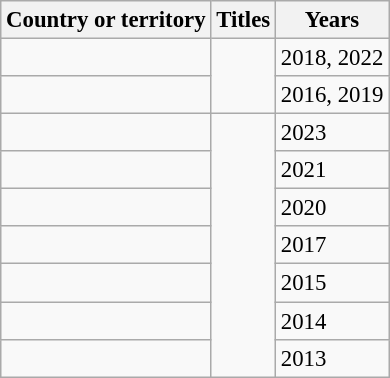<table class="wikitable sortable" style="font-size:95%;">
<tr>
<th>Country or territory</th>
<th>Titles</th>
<th>Years</th>
</tr>
<tr>
<td></td>
<td rowspan="2"></td>
<td>2018, 2022</td>
</tr>
<tr>
<td></td>
<td>2016, 2019</td>
</tr>
<tr>
<td></td>
<td rowspan="7"></td>
<td>2023</td>
</tr>
<tr>
<td></td>
<td>2021</td>
</tr>
<tr>
<td></td>
<td>2020</td>
</tr>
<tr>
<td></td>
<td>2017</td>
</tr>
<tr>
<td></td>
<td>2015</td>
</tr>
<tr>
<td></td>
<td>2014</td>
</tr>
<tr>
<td></td>
<td>2013</td>
</tr>
</table>
